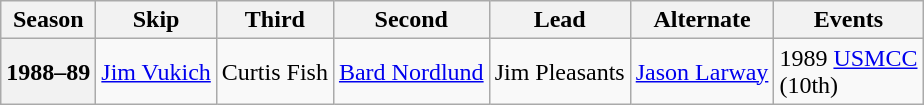<table class="wikitable">
<tr>
<th scope="col">Season</th>
<th scope="col">Skip</th>
<th scope="col">Third</th>
<th scope="col">Second</th>
<th scope="col">Lead</th>
<th scope="col">Alternate</th>
<th scope="col">Events</th>
</tr>
<tr>
<th scope="row">1988–89</th>
<td><a href='#'>Jim Vukich</a></td>
<td>Curtis Fish</td>
<td><a href='#'>Bard Nordlund</a></td>
<td>Jim Pleasants</td>
<td><a href='#'>Jason Larway</a></td>
<td>1989 <a href='#'>USMCC</a> <br> (10th)</td>
</tr>
</table>
